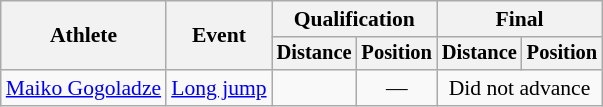<table class=wikitable style="font-size:90%">
<tr>
<th rowspan="2">Athlete</th>
<th rowspan="2">Event</th>
<th colspan="2">Qualification</th>
<th colspan="2">Final</th>
</tr>
<tr style="font-size:95%">
<th>Distance</th>
<th>Position</th>
<th>Distance</th>
<th>Position</th>
</tr>
<tr align=center>
<td align=left><a href='#'>Maiko Gogoladze</a></td>
<td align=left><a href='#'>Long jump</a></td>
<td></td>
<td>—</td>
<td colspan=2>Did not advance</td>
</tr>
</table>
